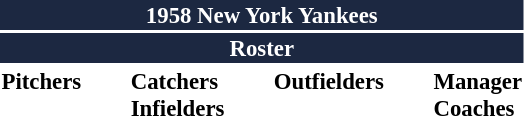<table class="toccolours" style="font-size: 95%;">
<tr>
<th colspan="10" style="background-color: #1c2841; color: white; text-align: center;">1958 New York Yankees</th>
</tr>
<tr>
<td colspan="10" style="background-color: #1c2841; color: white; text-align: center;"><strong>Roster</strong></td>
</tr>
<tr>
<td valign="top"><strong>Pitchers</strong><br>













</td>
<td width="25px"></td>
<td valign="top"><strong>Catchers</strong><br>


<strong>Infielders</strong>







</td>
<td width="25px"></td>
<td valign="top"><strong>Outfielders</strong><br>




</td>
<td width="25px"></td>
<td valign="top"><strong>Manager</strong><br>
<strong>Coaches</strong>



</td>
</tr>
</table>
